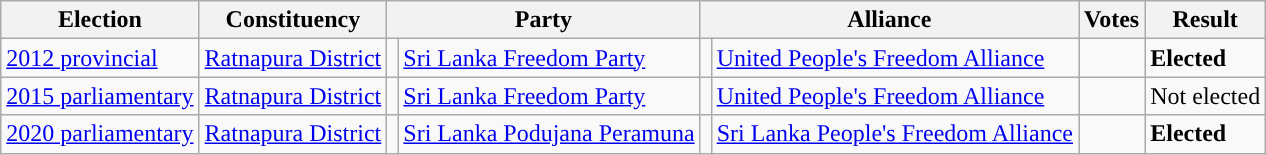<table class="wikitable" style="text-align:left;">
<tr>
<th scope=col>Election</th>
<th scope=col>Constituency</th>
<th scope=col colspan="2">Party</th>
<th scope=col colspan="2">Alliance</th>
<th scope=col>Votes</th>
<th scope=col>Result</th>
</tr>
<tr>
<td><a href='#'>2012 provincial</a></td>
<td><a href='#'>Ratnapura District</a></td>
<td style="background:"></td>
<td><a href='#'>Sri Lanka Freedom Party</a></td>
<td style="background:"></td>
<td><a href='#'>United People's Freedom Alliance</a></td>
<td align=right></td>
<td><strong>Elected</strong></td>
</tr>
<tr>
<td><a href='#'>2015 parliamentary</a></td>
<td><a href='#'>Ratnapura District</a></td>
<td style="background:"></td>
<td><a href='#'>Sri Lanka Freedom Party</a></td>
<td style="background:"></td>
<td><a href='#'>United People's Freedom Alliance</a></td>
<td align=right></td>
<td>Not elected</td>
</tr>
<tr>
<td><a href='#'>2020 parliamentary</a></td>
<td><a href='#'>Ratnapura District</a></td>
<td style="background:"></td>
<td><a href='#'>Sri Lanka Podujana Peramuna</a></td>
<td style="background:"></td>
<td><a href='#'>Sri Lanka People's Freedom Alliance</a></td>
<td align=right></td>
<td><strong>Elected</strong></td>
</tr>
</table>
